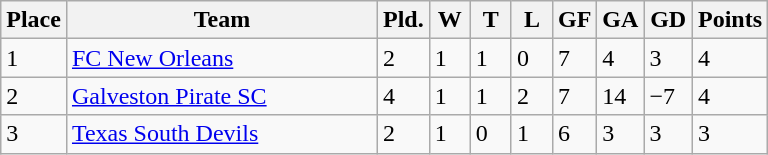<table class="wikitable">
<tr>
<th>Place</th>
<th width="200">Team</th>
<th width="20">Pld.</th>
<th width="20">W</th>
<th width="20">T</th>
<th width="20">L</th>
<th width="20">GF</th>
<th width="20">GA</th>
<th width="25">GD</th>
<th>Points</th>
</tr>
<tr>
<td>1</td>
<td><a href='#'>FC New Orleans</a></td>
<td>2</td>
<td>1</td>
<td>1</td>
<td>0</td>
<td>7</td>
<td>4</td>
<td>3</td>
<td>4</td>
</tr>
<tr>
<td>2</td>
<td><a href='#'>Galveston Pirate SC</a></td>
<td>4</td>
<td>1</td>
<td>1</td>
<td>2</td>
<td>7</td>
<td>14</td>
<td>−7</td>
<td>4</td>
</tr>
<tr>
<td>3</td>
<td><a href='#'>Texas South Devils</a></td>
<td>2</td>
<td>1</td>
<td>0</td>
<td>1</td>
<td>6</td>
<td>3</td>
<td>3</td>
<td>3</td>
</tr>
</table>
